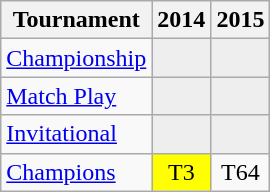<table class="wikitable" style="text-align:center;">
<tr>
<th>Tournament</th>
<th>2014</th>
<th>2015</th>
</tr>
<tr>
<td align="left"><a href='#'>Championship</a></td>
<td style="background:#eeeeee;"></td>
<td style="background:#eeeeee;"></td>
</tr>
<tr>
<td align="left"><a href='#'>Match Play</a></td>
<td style="background:#eeeeee;"></td>
<td style="background:#eeeeee;"></td>
</tr>
<tr>
<td align="left"><a href='#'>Invitational</a></td>
<td style="background:#eeeeee;"></td>
<td style="background:#eeeeee;"></td>
</tr>
<tr>
<td align="left"><a href='#'>Champions</a></td>
<td style="background:yellow;">T3</td>
<td>T64</td>
</tr>
</table>
